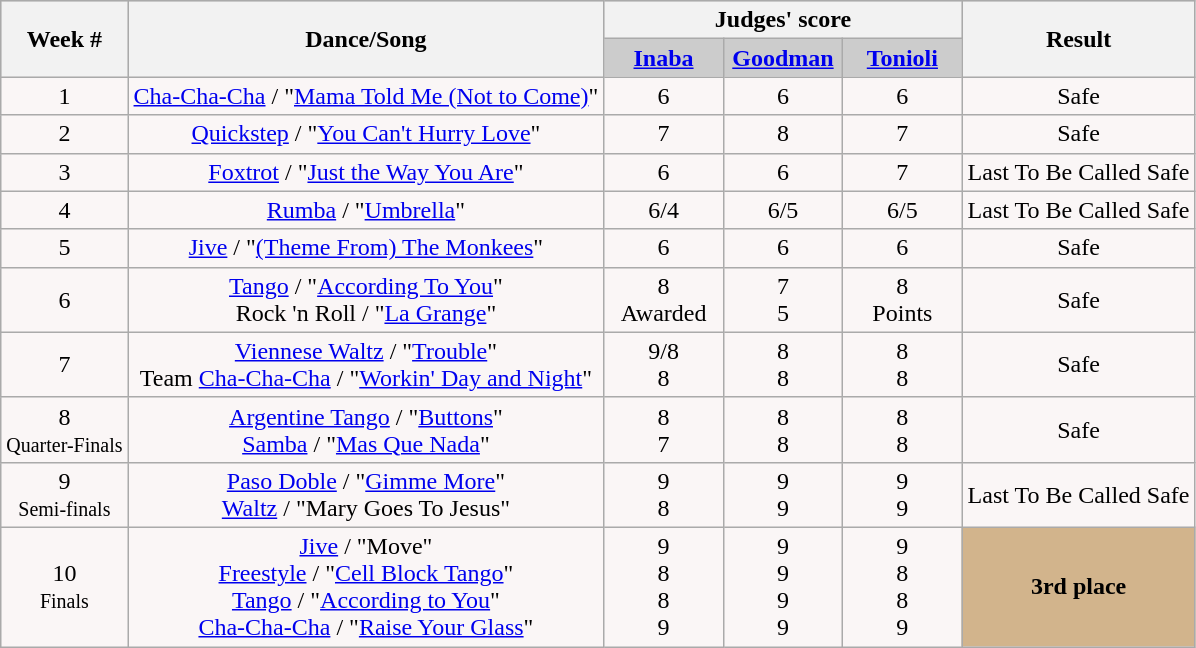<table class="wikitable collapsible collapsed">
<tr style="text-align: center; background:#ccc;">
<th rowspan="2">Week #</th>
<th rowspan="2">Dance/Song</th>
<th colspan="3">Judges' score</th>
<th rowspan="2">Result</th>
</tr>
<tr style="text-align: center; background:#ccc;">
<td style="width:10%; "><strong><a href='#'>Inaba</a></strong></td>
<td style="width:10%; "><strong><a href='#'>Goodman</a></strong></td>
<td style="width:10%; "><strong><a href='#'>Tonioli</a></strong></td>
</tr>
<tr style="text-align:center; background:#faf6f6;">
<td>1</td>
<td><a href='#'>Cha-Cha-Cha</a> / "<a href='#'>Mama Told Me (Not to Come)</a>"</td>
<td>6</td>
<td>6</td>
<td>6</td>
<td>Safe</td>
</tr>
<tr style="text-align: center; background:#faf6f6;">
<td>2</td>
<td><a href='#'>Quickstep</a> / "<a href='#'>You Can't Hurry Love</a>"</td>
<td>7</td>
<td>8</td>
<td>7</td>
<td>Safe</td>
</tr>
<tr style="text-align: center; background:#faf6f6;">
<td>3</td>
<td><a href='#'>Foxtrot</a> / "<a href='#'>Just the Way You Are</a>"</td>
<td>6</td>
<td>6</td>
<td>7</td>
<td>Last To Be Called Safe</td>
</tr>
<tr style="text-align: center; background:#faf6f6;">
<td>4</td>
<td><a href='#'>Rumba</a> / "<a href='#'>Umbrella</a>"</td>
<td>6/4</td>
<td>6/5</td>
<td>6/5</td>
<td>Last To Be Called Safe</td>
</tr>
<tr style="text-align: center; background:#faf6f6;">
<td>5</td>
<td><a href='#'>Jive</a> / "<a href='#'>(Theme From) The Monkees</a>"</td>
<td>6</td>
<td>6</td>
<td>6</td>
<td>Safe</td>
</tr>
<tr style="text-align: center; background:#faf6f6;">
<td>6</td>
<td><a href='#'>Tango</a> / "<a href='#'>According To You</a>" <br> Rock 'n Roll / "<a href='#'>La Grange</a>"</td>
<td>8 <br> Awarded</td>
<td>7 <br> 5</td>
<td>8 <br> Points</td>
<td>Safe</td>
</tr>
<tr style="text-align: center; background:#faf6f6;">
<td>7</td>
<td><a href='#'>Viennese Waltz</a> / "<a href='#'>Trouble</a>" <br> Team <a href='#'>Cha-Cha-Cha</a> / "<a href='#'>Workin' Day and Night</a>"</td>
<td>9/8 <br> 8</td>
<td>8 <br> 8</td>
<td>8 <br> 8</td>
<td>Safe</td>
</tr>
<tr style="text-align: center; background:#faf6f6;">
<td>8<br><small>Quarter-Finals</small></td>
<td><a href='#'>Argentine Tango</a> / "<a href='#'>Buttons</a>"<br><a href='#'>Samba</a> / "<a href='#'>Mas Que Nada</a>"</td>
<td>8<br>7</td>
<td>8<br>8</td>
<td>8<br>8</td>
<td>Safe</td>
</tr>
<tr style="text-align: center; background:#faf6f6;">
<td>9<br><small>Semi-finals</small></td>
<td><a href='#'>Paso Doble</a> / "<a href='#'>Gimme More</a>"<br><a href='#'>Waltz</a> / "Mary Goes To Jesus"</td>
<td>9<br>8</td>
<td>9<br>9</td>
<td>9<br>9</td>
<td>Last To Be Called Safe</td>
</tr>
<tr style="text-align: center; background:#faf6f6;">
<td>10<br><small>Finals</small></td>
<td><a href='#'>Jive</a> / "Move"<br><a href='#'>Freestyle</a> / "<a href='#'>Cell Block Tango</a>"<br><a href='#'>Tango</a> / "<a href='#'>According to You</a>"<br><a href='#'>Cha-Cha-Cha</a> / "<a href='#'>Raise Your Glass</a>"</td>
<td>9<br>8<br>8<br>9</td>
<td>9<br>9<br>9<br>9</td>
<td>9<br>8<br>8<br>9</td>
<th style="background:tan;">3rd place</th>
</tr>
</table>
